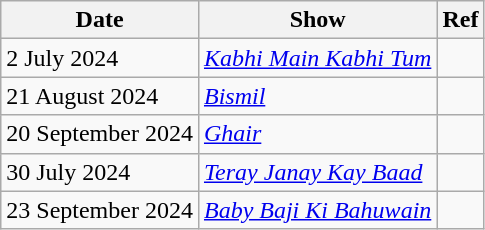<table class="wikitable">
<tr>
<th>Date</th>
<th>Show</th>
<th>Ref</th>
</tr>
<tr>
<td>2 July 2024</td>
<td><em><a href='#'>Kabhi Main Kabhi Tum</a></em></td>
<td></td>
</tr>
<tr>
<td>21 August 2024</td>
<td><em><a href='#'>Bismil</a></em></td>
<td></td>
</tr>
<tr>
<td>20 September 2024</td>
<td><em><a href='#'>Ghair</a></em></td>
<td></td>
</tr>
<tr>
<td>30 July 2024</td>
<td><em><a href='#'>Teray Janay Kay Baad</a></em></td>
<td></td>
</tr>
<tr>
<td>23 September 2024</td>
<td><em><a href='#'>Baby Baji Ki Bahuwain</a></em></td>
<td></td>
</tr>
</table>
